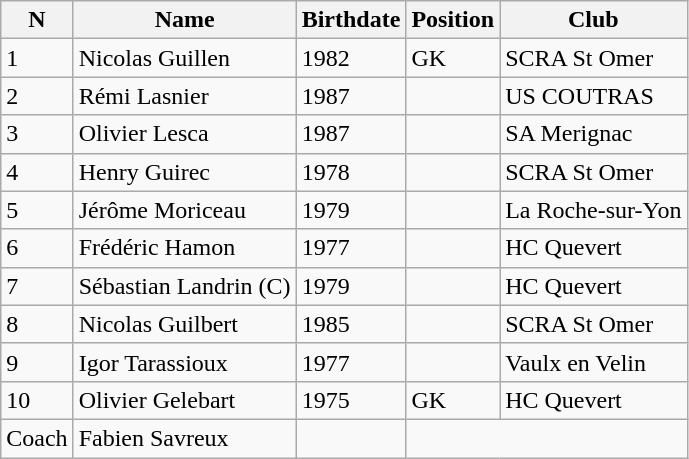<table class="wikitable">
<tr>
<th>N</th>
<th>Name</th>
<th>Birthdate</th>
<th>Position</th>
<th>Club</th>
</tr>
<tr>
<td>1</td>
<td>Nicolas Guillen</td>
<td>1982</td>
<td>GK</td>
<td>SCRA St Omer</td>
</tr>
<tr>
<td>2</td>
<td>Rémi Lasnier</td>
<td>1987</td>
<td></td>
<td>US COUTRAS</td>
</tr>
<tr>
<td>3</td>
<td>Olivier Lesca</td>
<td>1987</td>
<td></td>
<td>SA Merignac</td>
</tr>
<tr>
<td>4</td>
<td>Henry Guirec</td>
<td>1978</td>
<td></td>
<td>SCRA St Omer</td>
</tr>
<tr>
<td>5</td>
<td>Jérôme Moriceau</td>
<td>1979</td>
<td></td>
<td>La Roche-sur-Yon</td>
</tr>
<tr>
<td>6</td>
<td>Frédéric Hamon</td>
<td>1977</td>
<td></td>
<td>HC Quevert</td>
</tr>
<tr>
<td>7</td>
<td>Sébastian Landrin (C)</td>
<td>1979</td>
<td></td>
<td>HC Quevert</td>
</tr>
<tr>
<td>8</td>
<td>Nicolas Guilbert</td>
<td>1985</td>
<td></td>
<td>SCRA St Omer</td>
</tr>
<tr>
<td>9</td>
<td>Igor Tarassioux</td>
<td>1977</td>
<td></td>
<td>Vaulx en Velin</td>
</tr>
<tr>
<td>10</td>
<td>Olivier Gelebart</td>
<td>1975</td>
<td>GK</td>
<td>HC Quevert</td>
</tr>
<tr>
<td>Coach</td>
<td>Fabien Savreux</td>
<td></td>
</tr>
</table>
